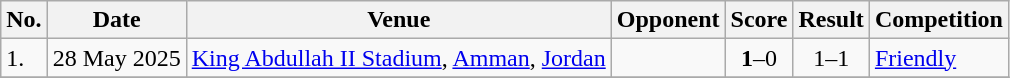<table class="wikitable">
<tr>
<th>No.</th>
<th>Date</th>
<th>Venue</th>
<th>Opponent</th>
<th>Score</th>
<th>Result</th>
<th>Competition</th>
</tr>
<tr>
<td>1.</td>
<td>28 May 2025</td>
<td><a href='#'>King Abdullah II Stadium</a>, <a href='#'>Amman</a>, <a href='#'>Jordan</a></td>
<td></td>
<td align=center><strong>1</strong>–0</td>
<td align=center>1–1</td>
<td><a href='#'>Friendly</a></td>
</tr>
<tr>
</tr>
</table>
